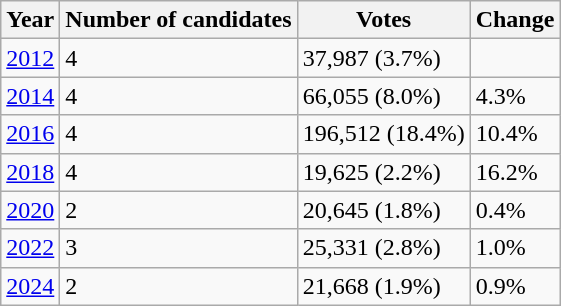<table class="wikitable">
<tr>
<th>Year</th>
<th>Number of candidates</th>
<th>Votes</th>
<th>Change</th>
</tr>
<tr>
<td><a href='#'>2012</a></td>
<td>4</td>
<td>37,987 (3.7%)</td>
<td></td>
</tr>
<tr>
<td><a href='#'>2014</a></td>
<td>4</td>
<td>66,055 (8.0%)</td>
<td> 4.3%</td>
</tr>
<tr>
<td><a href='#'>2016</a></td>
<td>4</td>
<td>196,512 (18.4%)</td>
<td> 10.4%</td>
</tr>
<tr>
<td><a href='#'>2018</a></td>
<td>4</td>
<td>19,625 (2.2%)</td>
<td> 16.2%</td>
</tr>
<tr>
<td><a href='#'>2020</a></td>
<td>2</td>
<td>20,645 (1.8%)</td>
<td> 0.4%</td>
</tr>
<tr>
<td><a href='#'>2022</a></td>
<td>3</td>
<td>25,331 (2.8%)</td>
<td> 1.0%</td>
</tr>
<tr>
<td><a href='#'>2024</a></td>
<td>2</td>
<td>21,668 (1.9%)</td>
<td> 0.9%</td>
</tr>
</table>
